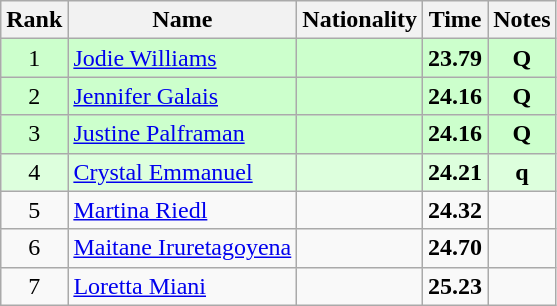<table class="wikitable sortable" style="text-align:center">
<tr>
<th>Rank</th>
<th>Name</th>
<th>Nationality</th>
<th>Time</th>
<th>Notes</th>
</tr>
<tr bgcolor=ccffcc>
<td>1</td>
<td align=left><a href='#'>Jodie Williams</a></td>
<td align=left></td>
<td><strong>23.79</strong></td>
<td><strong>Q</strong></td>
</tr>
<tr bgcolor=ccffcc>
<td>2</td>
<td align=left><a href='#'>Jennifer Galais</a></td>
<td align=left></td>
<td><strong>24.16</strong></td>
<td><strong>Q</strong></td>
</tr>
<tr bgcolor=ccffcc>
<td>3</td>
<td align=left><a href='#'>Justine Palframan</a></td>
<td align=left></td>
<td><strong>24.16</strong></td>
<td><strong>Q</strong></td>
</tr>
<tr bgcolor=ddffdd>
<td>4</td>
<td align=left><a href='#'>Crystal Emmanuel</a></td>
<td align=left></td>
<td><strong>24.21</strong></td>
<td><strong>q</strong></td>
</tr>
<tr>
<td>5</td>
<td align=left><a href='#'>Martina Riedl</a></td>
<td align=left></td>
<td><strong>24.32</strong></td>
<td></td>
</tr>
<tr>
<td>6</td>
<td align=left><a href='#'>Maitane Iruretagoyena</a></td>
<td align=left></td>
<td><strong>24.70</strong></td>
<td></td>
</tr>
<tr>
<td>7</td>
<td align=left><a href='#'>Loretta Miani</a></td>
<td align=left></td>
<td><strong>25.23</strong></td>
<td></td>
</tr>
</table>
